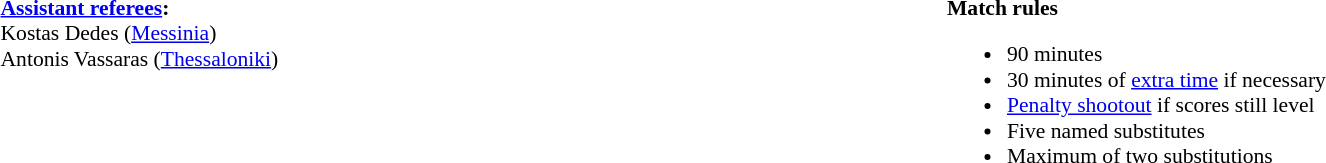<table width=100% style="font-size: 90%">
<tr>
<td width=50% valign=top><br><strong><a href='#'>Assistant referees</a>:</strong>
<br>Kostas Dedes (<a href='#'>Messinia</a>)
<br>Antonis Vassaras (<a href='#'>Thessaloniki</a>)</td>
<td width=50% valign=top><br><strong>Match rules</strong><ul><li>90 minutes</li><li>30 minutes of <a href='#'>extra time</a> if necessary</li><li><a href='#'>Penalty shootout</a> if scores still level</li><li>Five named substitutes</li><li>Maximum of two substitutions</li></ul></td>
</tr>
</table>
